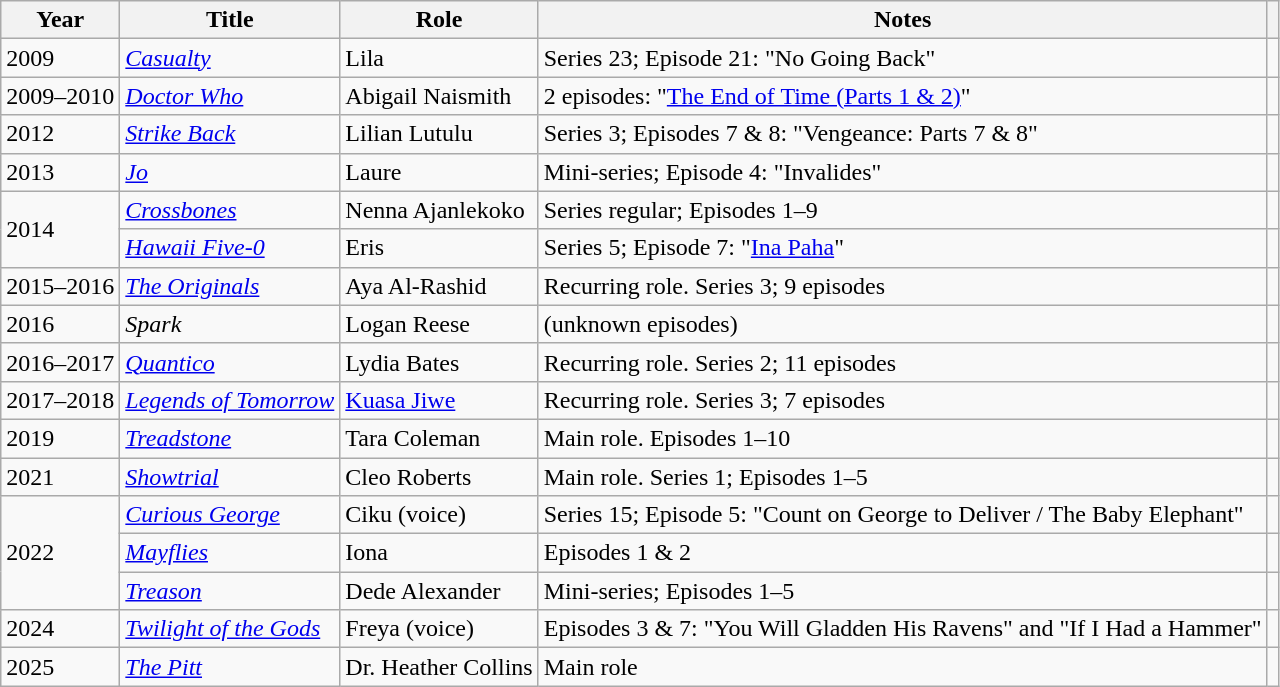<table class="wikitable sortable">
<tr>
<th>Year</th>
<th>Title</th>
<th>Role</th>
<th class="unsortable">Notes</th>
<th class="unsortable"></th>
</tr>
<tr>
<td>2009</td>
<td><em><a href='#'>Casualty</a></em></td>
<td>Lila</td>
<td>Series 23; Episode 21: "No Going Back"</td>
<td></td>
</tr>
<tr>
<td>2009–2010</td>
<td><em><a href='#'>Doctor Who</a></em></td>
<td>Abigail Naismith</td>
<td>2 episodes: "<a href='#'>The End of Time (Parts 1 & 2)</a>"</td>
<td></td>
</tr>
<tr>
<td>2012</td>
<td><em><a href='#'>Strike Back</a></em></td>
<td>Lilian Lutulu</td>
<td>Series 3; Episodes 7 & 8: "Vengeance: Parts 7 & 8"</td>
<td></td>
</tr>
<tr>
<td>2013</td>
<td><em><a href='#'>Jo</a></em></td>
<td>Laure</td>
<td>Mini-series; Episode 4: "Invalides"</td>
<td></td>
</tr>
<tr>
<td rowspan="2">2014</td>
<td><em><a href='#'>Crossbones</a></em></td>
<td>Nenna Ajanlekoko</td>
<td>Series regular; Episodes 1–9</td>
<td></td>
</tr>
<tr>
<td><em><a href='#'>Hawaii Five-0</a></em></td>
<td>Eris</td>
<td>Series 5; Episode 7: "<a href='#'>Ina Paha</a>"</td>
<td></td>
</tr>
<tr>
<td>2015–2016</td>
<td><em><a href='#'>The Originals</a></em></td>
<td>Aya Al-Rashid</td>
<td>Recurring role. Series 3; 9 episodes</td>
<td></td>
</tr>
<tr>
<td>2016</td>
<td><em>Spark</em></td>
<td>Logan Reese</td>
<td>(unknown episodes)</td>
<td></td>
</tr>
<tr>
<td>2016–2017</td>
<td><em><a href='#'>Quantico</a></em></td>
<td>Lydia Bates</td>
<td>Recurring role. Series 2; 11 episodes</td>
<td></td>
</tr>
<tr>
<td>2017–2018</td>
<td><em><a href='#'>Legends of Tomorrow</a></em></td>
<td><a href='#'>Kuasa Jiwe</a></td>
<td>Recurring role. Series 3; 7 episodes</td>
<td></td>
</tr>
<tr>
<td>2019</td>
<td><em><a href='#'>Treadstone</a></em></td>
<td>Tara Coleman</td>
<td>Main role. Episodes 1–10</td>
<td></td>
</tr>
<tr>
<td>2021</td>
<td><em><a href='#'>Showtrial</a></em></td>
<td>Cleo Roberts</td>
<td>Main role. Series 1; Episodes 1–5</td>
<td></td>
</tr>
<tr>
<td rowspan="3">2022</td>
<td><em><a href='#'>Curious George</a></em></td>
<td>Ciku (voice)</td>
<td>Series 15; Episode 5: "Count on George to Deliver / The Baby Elephant"</td>
<td></td>
</tr>
<tr>
<td><em><a href='#'>Mayflies</a></em></td>
<td>Iona</td>
<td>Episodes 1 & 2</td>
<td></td>
</tr>
<tr>
<td><em><a href='#'>Treason</a></em></td>
<td>Dede Alexander</td>
<td>Mini-series; Episodes 1–5</td>
<td></td>
</tr>
<tr>
<td>2024</td>
<td><em><a href='#'>Twilight of the Gods</a></em></td>
<td>Freya (voice)</td>
<td>Episodes 3 & 7: "You Will Gladden His Ravens" and "If I Had a Hammer"</td>
<td></td>
</tr>
<tr>
<td>2025</td>
<td><em><a href='#'>The Pitt</a></em></td>
<td>Dr. Heather Collins</td>
<td>Main role</td>
<td></td>
</tr>
</table>
